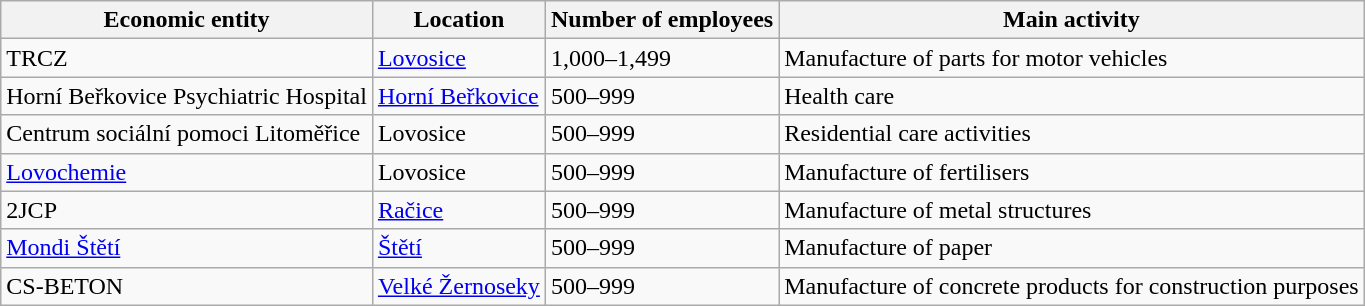<table class="wikitable sortable">
<tr>
<th>Economic entity</th>
<th>Location</th>
<th>Number of employees</th>
<th>Main activity</th>
</tr>
<tr>
<td>TRCZ</td>
<td><a href='#'>Lovosice</a></td>
<td>1,000–1,499</td>
<td>Manufacture of parts for motor vehicles</td>
</tr>
<tr>
<td>Horní Beřkovice Psychiatric Hospital</td>
<td><a href='#'>Horní Beřkovice</a></td>
<td>500–999</td>
<td>Health care</td>
</tr>
<tr>
<td>Centrum sociální pomoci Litoměřice</td>
<td>Lovosice</td>
<td>500–999</td>
<td>Residential care activities</td>
</tr>
<tr>
<td><a href='#'>Lovochemie</a></td>
<td>Lovosice</td>
<td>500–999</td>
<td>Manufacture of fertilisers</td>
</tr>
<tr>
<td>2JCP</td>
<td><a href='#'>Račice</a></td>
<td>500–999</td>
<td>Manufacture of metal structures</td>
</tr>
<tr>
<td><a href='#'>Mondi Štětí</a></td>
<td><a href='#'>Štětí</a></td>
<td>500–999</td>
<td>Manufacture of paper</td>
</tr>
<tr>
<td>CS-BETON</td>
<td><a href='#'>Velké Žernoseky</a></td>
<td>500–999</td>
<td>Manufacture of concrete products for construction purposes</td>
</tr>
</table>
